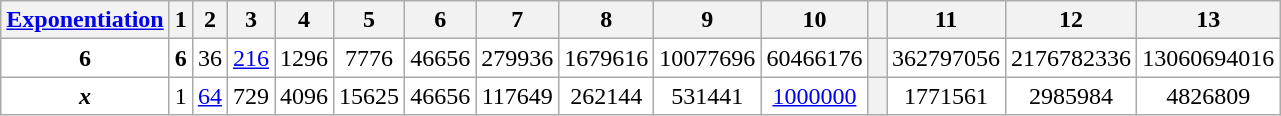<table class="wikitable" style="text-align: center; background: white">
<tr>
<th style="width:105px;"><a href='#'>Exponentiation</a></th>
<th>1</th>
<th>2</th>
<th>3</th>
<th>4</th>
<th>5</th>
<th>6</th>
<th>7</th>
<th>8</th>
<th>9</th>
<th>10</th>
<th style="width:5px;"></th>
<th>11</th>
<th>12</th>
<th>13</th>
</tr>
<tr>
<td><strong>6</strong></td>
<td><strong>6</strong></td>
<td>36</td>
<td><a href='#'>216</a></td>
<td>1296</td>
<td>7776</td>
<td>46656</td>
<td>279936</td>
<td>1679616</td>
<td>10077696</td>
<td>60466176</td>
<th></th>
<td>362797056</td>
<td>2176782336</td>
<td>13060694016</td>
</tr>
<tr>
<td><strong><em>x<em><strong></td>
<td>1</td>
<td><a href='#'>64</a></td>
<td>729</td>
<td>4096</td>
<td>15625</td>
<td>46656</td>
<td>117649</td>
<td>262144</td>
<td>531441</td>
<td><a href='#'>1000000</a></td>
<th></th>
<td>1771561</td>
<td>2985984</td>
<td>4826809</td>
</tr>
</table>
